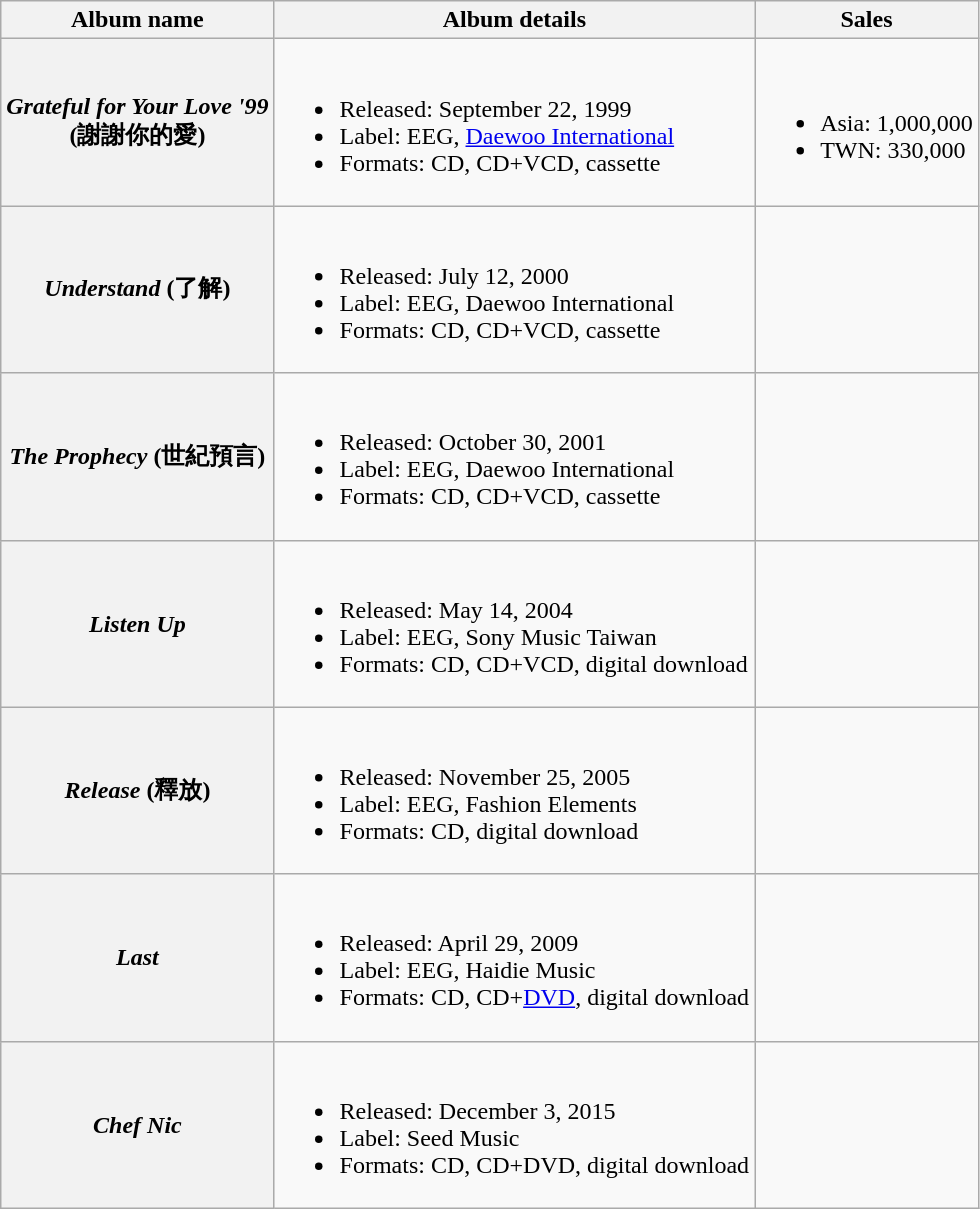<table class="wikitable plainrowheaders">
<tr>
<th>Album name</th>
<th>Album details</th>
<th>Sales</th>
</tr>
<tr>
<th scope="row"><em>Grateful for Your Love '99</em><br>(謝謝你的愛)</th>
<td><br><ul><li>Released: September 22, 1999</li><li>Label: EEG, <a href='#'>Daewoo International</a></li><li>Formats: CD, CD+VCD, cassette</li></ul></td>
<td><br><ul><li>Asia: 1,000,000</li><li>TWN: 330,000</li></ul></td>
</tr>
<tr>
<th scope="row"><em>Understand</em> (了解)</th>
<td><br><ul><li>Released: July 12, 2000</li><li>Label: EEG, Daewoo International</li><li>Formats: CD, CD+VCD, cassette</li></ul></td>
<td></td>
</tr>
<tr>
<th scope="row"><em>The Prophecy</em> (世紀預言)</th>
<td><br><ul><li>Released: October 30, 2001</li><li>Label: EEG, Daewoo International</li><li>Formats: CD, CD+VCD, cassette</li></ul></td>
<td></td>
</tr>
<tr>
<th scope="row"><em>Listen Up</em></th>
<td><br><ul><li>Released: May 14, 2004</li><li>Label: EEG, Sony Music Taiwan</li><li>Formats: CD, CD+VCD, digital download</li></ul></td>
<td></td>
</tr>
<tr>
<th scope="row"><em>Release</em> (釋放)</th>
<td><br><ul><li>Released: November 25, 2005</li><li>Label: EEG, Fashion Elements</li><li>Formats: CD, digital download</li></ul></td>
<td></td>
</tr>
<tr>
<th scope="row"><em>Last</em></th>
<td><br><ul><li>Released: April 29, 2009</li><li>Label: EEG, Haidie Music</li><li>Formats: CD, CD+<a href='#'>DVD</a>, digital download</li></ul></td>
<td></td>
</tr>
<tr>
<th scope="row"><em>Chef Nic</em></th>
<td><br><ul><li>Released: December 3, 2015</li><li>Label: Seed Music</li><li>Formats: CD, CD+DVD, digital download</li></ul></td>
<td></td>
</tr>
</table>
